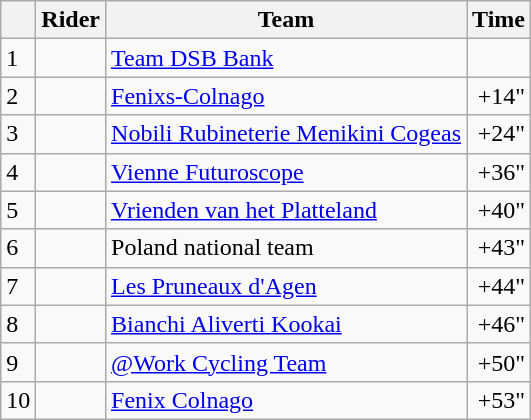<table class="wikitable">
<tr>
<th></th>
<th>Rider</th>
<th>Team</th>
<th>Time</th>
</tr>
<tr>
<td>1</td>
<td></td>
<td><a href='#'>Team DSB Bank</a></td>
<td align="right"></td>
</tr>
<tr>
<td>2</td>
<td></td>
<td><a href='#'>Fenixs-Colnago</a></td>
<td align="right">+14"</td>
</tr>
<tr>
<td>3</td>
<td></td>
<td><a href='#'>Nobili Rubineterie Menikini Cogeas</a></td>
<td align="right">+24"</td>
</tr>
<tr>
<td>4</td>
<td></td>
<td><a href='#'>Vienne Futuroscope</a></td>
<td align="right">+36"</td>
</tr>
<tr>
<td>5</td>
<td></td>
<td><a href='#'>Vrienden van het Platteland</a></td>
<td align="right">+40"</td>
</tr>
<tr>
<td>6</td>
<td></td>
<td>Poland national team</td>
<td align="right">+43"</td>
</tr>
<tr>
<td>7</td>
<td></td>
<td><a href='#'>Les Pruneaux d'Agen</a></td>
<td align="right">+44"</td>
</tr>
<tr>
<td>8</td>
<td></td>
<td><a href='#'>Bianchi Aliverti Kookai</a></td>
<td align="right">+46"</td>
</tr>
<tr>
<td>9</td>
<td></td>
<td><a href='#'>@Work Cycling Team</a></td>
<td align="right">+50"</td>
</tr>
<tr>
<td>10</td>
<td></td>
<td><a href='#'>Fenix Colnago</a></td>
<td align="right">+53"</td>
</tr>
</table>
